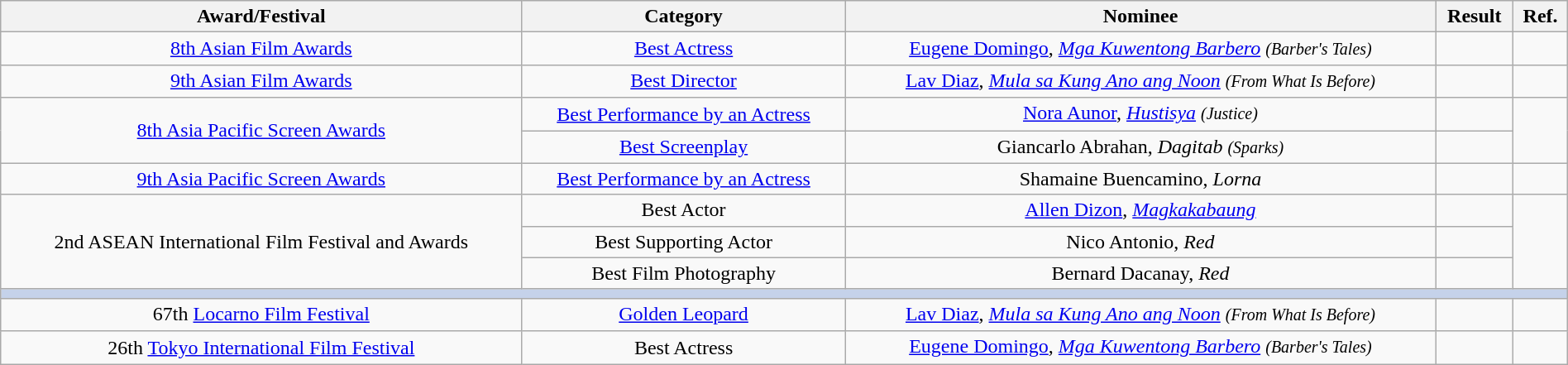<table class="wikitable" style="text-align:center; font-size:100%; line-height:18px;" width="100%">
<tr>
<th>Award/Festival</th>
<th>Category</th>
<th>Nominee</th>
<th>Result</th>
<th>Ref.</th>
</tr>
<tr>
<td><a href='#'>8th Asian Film Awards</a></td>
<td><a href='#'>Best Actress</a></td>
<td><a href='#'>Eugene Domingo</a>, <em><a href='#'>Mga Kuwentong Barbero</a></em> <small><em>(Barber's Tales)</em></small></td>
<td></td>
<td></td>
</tr>
<tr>
<td><a href='#'>9th Asian Film Awards</a></td>
<td><a href='#'>Best Director</a></td>
<td><a href='#'>Lav Diaz</a>, <em><a href='#'>Mula sa Kung Ano ang Noon</a></em> <small><em>(From What Is Before)</em></small></td>
<td></td>
<td></td>
</tr>
<tr>
<td rowspan="2"><a href='#'>8th Asia Pacific Screen Awards</a></td>
<td><a href='#'>Best Performance by an Actress</a></td>
<td><a href='#'>Nora Aunor</a>, <em><a href='#'>Hustisya</a></em> <small><em>(Justice)</em></small></td>
<td></td>
<td rowspan="2"></td>
</tr>
<tr>
<td><a href='#'>Best Screenplay</a></td>
<td>Giancarlo Abrahan, <em>Dagitab</em> <small><em>(Sparks)</em></small></td>
<td></td>
</tr>
<tr>
<td><a href='#'>9th Asia Pacific Screen Awards</a></td>
<td><a href='#'>Best Performance by an Actress</a></td>
<td>Shamaine Buencamino, <em>Lorna</em></td>
<td></td>
<td></td>
</tr>
<tr>
<td rowspan="3">2nd ASEAN International Film Festival and Awards</td>
<td>Best Actor</td>
<td><a href='#'>Allen Dizon</a>, <em><a href='#'>Magkakabaung</a></em></td>
<td></td>
<td rowspan="3"></td>
</tr>
<tr>
<td>Best Supporting Actor</td>
<td>Nico Antonio, <em>Red</em></td>
<td></td>
</tr>
<tr>
<td>Best Film Photography</td>
<td>Bernard Dacanay, <em>Red</em></td>
<td></td>
</tr>
<tr>
<td style="background:#c5d2ea; text-align:center;" colspan=5></td>
</tr>
<tr>
<td>67th <a href='#'>Locarno Film Festival</a></td>
<td><a href='#'>Golden Leopard</a></td>
<td><a href='#'>Lav Diaz</a>, <em><a href='#'>Mula sa Kung Ano ang Noon</a></em> <small><em>(From What Is Before)</em></small></td>
<td></td>
<td></td>
</tr>
<tr>
<td>26th <a href='#'>Tokyo International Film Festival</a></td>
<td>Best Actress</td>
<td><a href='#'>Eugene Domingo</a>, <em><a href='#'>Mga Kuwentong Barbero</a></em> <small><em>(Barber's Tales)</em></small></td>
<td></td>
<td></td>
</tr>
</table>
